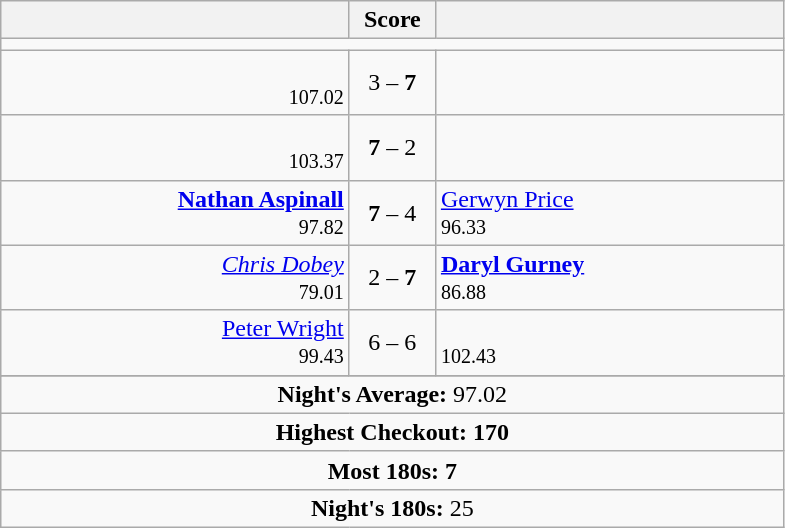<table class=wikitable style="text-align:center">
<tr>
<th width=225></th>
<th width=50>Score</th>
<th width=225></th>
</tr>
<tr align=centre>
<td colspan="3"></td>
</tr>
<tr align=left>
<td align=right> <br> <small><span>107.02</span></small></td>
<td align=center>3 – <strong>7</strong></td>
<td></td>
</tr>
<tr align=left>
<td align=right><strong></strong> <br> <small><span>103.37</span></small></td>
<td align=center><strong>7</strong> – 2</td>
<td></td>
</tr>
<tr align=left>
<td align=right><strong><a href='#'>Nathan Aspinall</a></strong>  <br> <small><span>97.82</span></small></td>
<td align=center><strong>7</strong> –  4</td>
<td> <a href='#'>Gerwyn Price</a> <br> <small><span>96.33</span></small></td>
</tr>
<tr align=left>
<td align=right><em><a href='#'>Chris Dobey</a></em>  <br> <small><span>79.01</span></small></td>
<td align=center>2 – <strong>7</strong></td>
<td> <strong><a href='#'>Daryl Gurney</a></strong> <br> <small><span>86.88</span></small></td>
</tr>
<tr align=left>
<td align=right><a href='#'>Peter Wright</a>  <br> <small><span>99.43</span></small></td>
<td align=center>6 – 6</td>
<td> <br> <small><span>102.43</span></small></td>
</tr>
<tr align=center>
</tr>
<tr align=center>
<td colspan="3"><strong>Night's Average:</strong> 97.02</td>
</tr>
<tr align=center>
<td colspan="3"><strong>Highest Checkout:</strong>  <strong>170</strong></td>
</tr>
<tr align=center>
<td colspan="3"><strong>Most 180s:</strong>   <strong>7</strong></td>
</tr>
<tr align=center>
<td colspan="3"><strong>Night's 180s:</strong> 25</td>
</tr>
</table>
